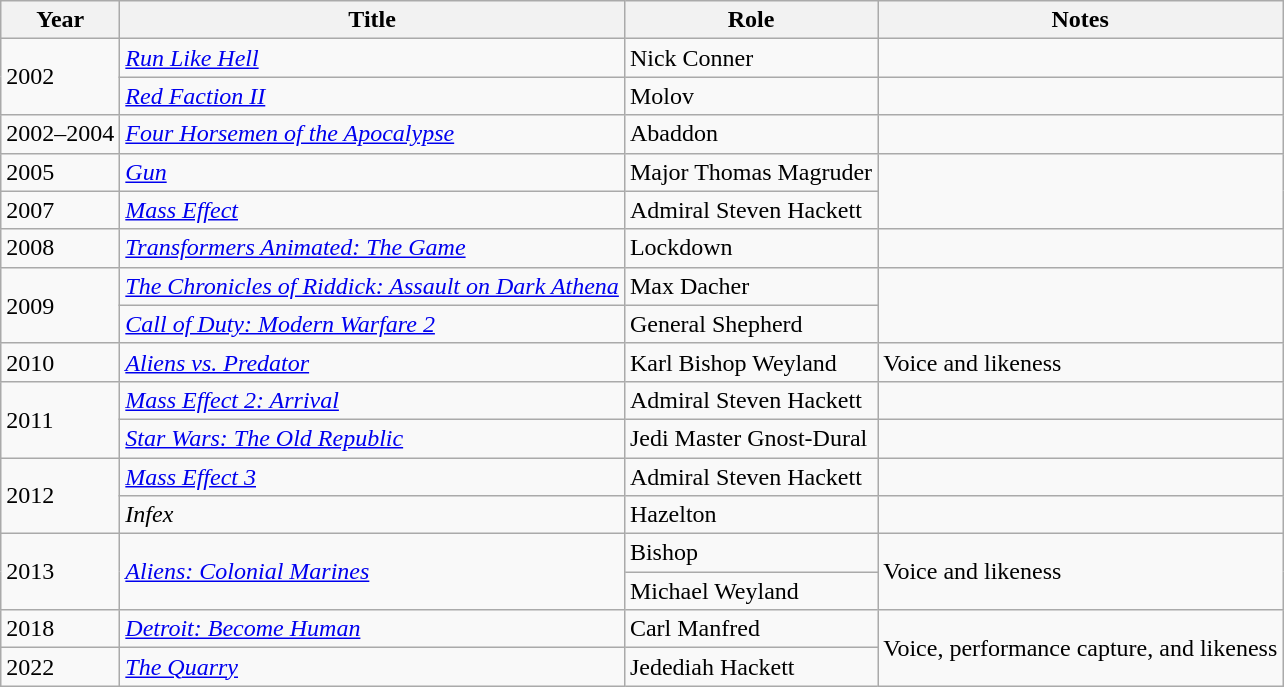<table class="wikitable sortable">
<tr>
<th>Year</th>
<th>Title</th>
<th>Role</th>
<th class="unsortable">Notes</th>
</tr>
<tr>
<td rowspan="2">2002</td>
<td><em><a href='#'>Run Like Hell</a></em></td>
<td>Nick Conner</td>
<td></td>
</tr>
<tr>
<td><em><a href='#'>Red Faction II</a></em></td>
<td>Molov</td>
<td></td>
</tr>
<tr>
<td>2002–2004</td>
<td><em><a href='#'>Four Horsemen of the Apocalypse</a></em></td>
<td>Abaddon</td>
<td></td>
</tr>
<tr>
<td>2005</td>
<td><em><a href='#'>Gun</a></em></td>
<td>Major Thomas Magruder</td>
<td rowspan="2"></td>
</tr>
<tr>
<td>2007</td>
<td><em><a href='#'>Mass Effect</a></em></td>
<td>Admiral Steven Hackett</td>
</tr>
<tr>
<td>2008</td>
<td><em><a href='#'>Transformers Animated: The Game</a></em></td>
<td>Lockdown</td>
<td></td>
</tr>
<tr>
<td rowspan="2">2009</td>
<td><em><a href='#'>The Chronicles of Riddick: Assault on Dark Athena</a></em></td>
<td>Max Dacher</td>
<td rowspan="2"></td>
</tr>
<tr>
<td><em><a href='#'>Call of Duty: Modern Warfare 2</a></em></td>
<td>General Shepherd</td>
</tr>
<tr>
<td>2010</td>
<td><em><a href='#'>Aliens vs. Predator</a></em></td>
<td>Karl Bishop Weyland</td>
<td>Voice and likeness</td>
</tr>
<tr>
<td rowspan="2">2011</td>
<td><em><a href='#'>Mass Effect 2: Arrival</a></em></td>
<td>Admiral Steven Hackett</td>
<td></td>
</tr>
<tr>
<td><em><a href='#'>Star Wars: The Old Republic</a></em></td>
<td>Jedi Master Gnost-Dural</td>
<td></td>
</tr>
<tr>
<td rowspan="2">2012</td>
<td><em><a href='#'>Mass Effect 3</a></em></td>
<td>Admiral Steven Hackett</td>
<td></td>
</tr>
<tr>
<td><em>Infex</em></td>
<td>Hazelton</td>
<td></td>
</tr>
<tr>
<td rowspan="2">2013</td>
<td rowspan="2"><em><a href='#'>Aliens: Colonial Marines</a></em></td>
<td>Bishop</td>
<td rowspan="2">Voice and likeness</td>
</tr>
<tr>
<td>Michael Weyland</td>
</tr>
<tr>
<td>2018</td>
<td><em><a href='#'>Detroit: Become Human</a></em></td>
<td>Carl Manfred</td>
<td rowspan="2">Voice, performance capture, and likeness</td>
</tr>
<tr>
<td>2022</td>
<td><em><a href='#'>The Quarry</a></em></td>
<td>Jedediah Hackett</td>
</tr>
</table>
